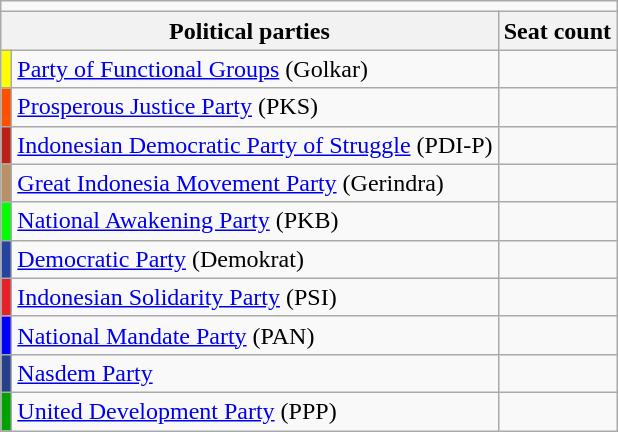<table class="wikitable">
<tr>
<td colspan="4"></td>
</tr>
<tr>
<th colspan="2">Political parties</th>
<th>Seat count</th>
</tr>
<tr>
<td bgcolor=#FFFF00></td>
<td><a href='#'>Party of Functional Groups</a> (Golkar)</td>
<td></td>
</tr>
<tr>
<td bgcolor=#FF4F00></td>
<td><a href='#'>Prosperous Justice Party</a> (PKS)</td>
<td></td>
</tr>
<tr>
<td bgcolor=#BD2016></td>
<td><a href='#'>Indonesian Democratic Party of Struggle</a> (PDI-P)</td>
<td></td>
</tr>
<tr>
<td bgcolor=#B79164></td>
<td><a href='#'>Great Indonesia Movement Party</a> (Gerindra)</td>
<td></td>
</tr>
<tr>
<td bgcolor=#00FF00></td>
<td><a href='#'>National Awakening Party</a> (PKB)</td>
<td></td>
</tr>
<tr>
<td bgcolor=#2643A3></td>
<td><a href='#'>Democratic Party</a> (Demokrat)</td>
<td></td>
</tr>
<tr>
<td bgcolor=#E6212A></td>
<td><a href='#'>Indonesian Solidarity Party</a> (PSI)</td>
<td></td>
</tr>
<tr>
<td bgcolor=#0000FF></td>
<td><a href='#'>National Mandate Party</a> (PAN)</td>
<td></td>
</tr>
<tr>
<td bgcolor=#27408B></td>
<td><a href='#'>Nasdem Party</a></td>
<td></td>
</tr>
<tr>
<td bgcolor=#00A100></td>
<td><a href='#'>United Development Party</a> (PPP)</td>
<td></td>
</tr>
</table>
